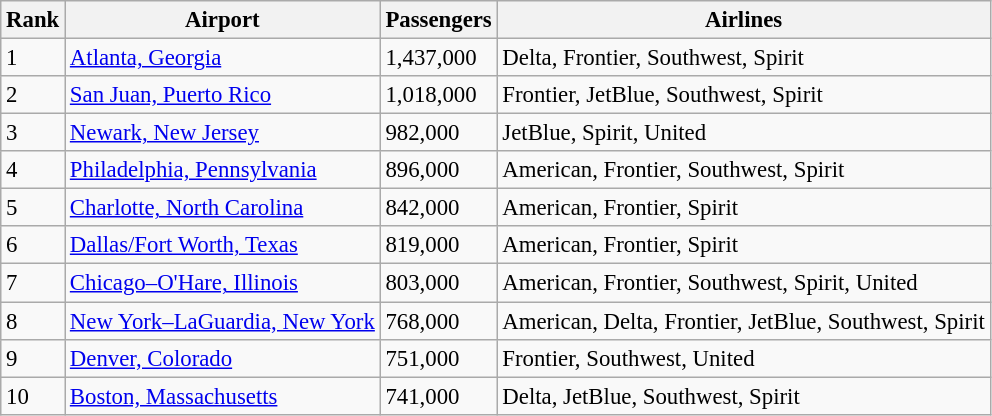<table class="wikitable sortable" style="font-size: 95%" width= align=>
<tr>
<th>Rank</th>
<th>Airport</th>
<th>Passengers</th>
<th>Airlines</th>
</tr>
<tr>
<td>1</td>
<td><a href='#'>Atlanta, Georgia</a></td>
<td>1,437,000</td>
<td>Delta, Frontier, Southwest, Spirit</td>
</tr>
<tr>
<td>2</td>
<td><a href='#'>San Juan, Puerto Rico</a></td>
<td>1,018,000</td>
<td>Frontier, JetBlue, Southwest, Spirit</td>
</tr>
<tr>
<td>3</td>
<td><a href='#'>Newark, New Jersey</a></td>
<td>982,000</td>
<td>JetBlue, Spirit, United</td>
</tr>
<tr>
<td>4</td>
<td><a href='#'>Philadelphia, Pennsylvania</a></td>
<td>896,000</td>
<td>American, Frontier, Southwest, Spirit</td>
</tr>
<tr>
<td>5</td>
<td><a href='#'>Charlotte, North Carolina</a></td>
<td>842,000</td>
<td>American, Frontier, Spirit</td>
</tr>
<tr>
<td>6</td>
<td><a href='#'>Dallas/Fort Worth, Texas</a></td>
<td>819,000</td>
<td>American, Frontier, Spirit</td>
</tr>
<tr>
<td>7</td>
<td><a href='#'>Chicago–O'Hare, Illinois</a></td>
<td>803,000</td>
<td>American, Frontier, Southwest, Spirit, United</td>
</tr>
<tr>
<td>8</td>
<td><a href='#'>New York–LaGuardia, New York</a></td>
<td>768,000</td>
<td>American, Delta, Frontier, JetBlue, Southwest, Spirit</td>
</tr>
<tr>
<td>9</td>
<td><a href='#'>Denver, Colorado</a></td>
<td>751,000</td>
<td>Frontier, Southwest, United</td>
</tr>
<tr>
<td>10</td>
<td><a href='#'>Boston, Massachusetts</a></td>
<td>741,000</td>
<td>Delta, JetBlue, Southwest, Spirit</td>
</tr>
</table>
